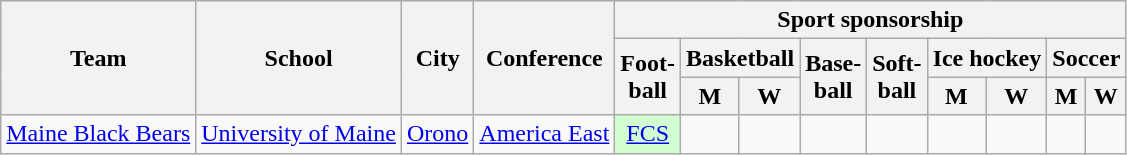<table class="sortable wikitable">
<tr>
<th rowspan=3>Team</th>
<th rowspan=3>School</th>
<th rowspan=3>City</th>
<th rowspan=3>Conference</th>
<th colspan=9>Sport sponsorship</th>
</tr>
<tr>
<th rowspan=2>Foot-<br>ball</th>
<th colspan=2>Basketball</th>
<th rowspan=2>Base-<br>ball</th>
<th rowspan=2>Soft-<br>ball</th>
<th colspan=2>Ice hockey</th>
<th colspan=2>Soccer</th>
</tr>
<tr>
<th>M</th>
<th>W</th>
<th>M</th>
<th>W</th>
<th>M</th>
<th>W</th>
</tr>
<tr>
<td><a href='#'>Maine Black Bears</a></td>
<td><a href='#'>University of Maine</a></td>
<td><a href='#'>Orono</a></td>
<td><a href='#'>America East</a></td>
<td style="background:#D2FFD2; text-align:center"><a href='#'>FCS</a> </td>
<td></td>
<td></td>
<td></td>
<td></td>
<td> </td>
<td> </td>
<td></td>
<td></td>
</tr>
</table>
